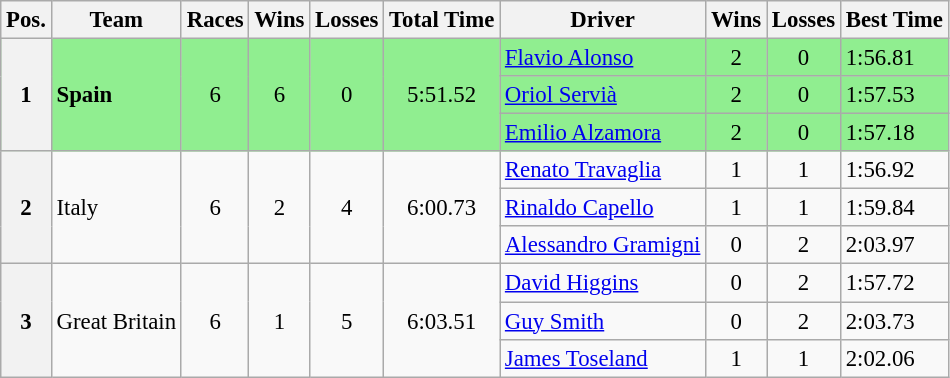<table class="wikitable" style="font-size: 95%;">
<tr>
<th>Pos.</th>
<th>Team</th>
<th>Races</th>
<th>Wins</th>
<th>Losses</th>
<th>Total Time</th>
<th>Driver</th>
<th>Wins</th>
<th>Losses</th>
<th>Best Time</th>
</tr>
<tr style="background:lightgreen;">
<th rowspan=3>1</th>
<td rowspan=3> <strong>Spain</strong></td>
<td rowspan=3 align=center>6</td>
<td rowspan=3 align=center>6</td>
<td rowspan=3 align=center>0</td>
<td rowspan=3 align=center>5:51.52</td>
<td> <a href='#'>Flavio Alonso</a></td>
<td align=center>2</td>
<td align=center>0</td>
<td>1:56.81</td>
</tr>
<tr style="background:lightgreen;">
<td> <a href='#'>Oriol Servià</a></td>
<td align=center>2</td>
<td align=center>0</td>
<td>1:57.53</td>
</tr>
<tr style="background:lightgreen;">
<td> <a href='#'>Emilio Alzamora</a></td>
<td align=center>2</td>
<td align=center>0</td>
<td>1:57.18</td>
</tr>
<tr>
<th rowspan=3>2</th>
<td rowspan=3>  Italy</td>
<td rowspan=3 align=center>6</td>
<td rowspan=3 align=center>2</td>
<td rowspan=3 align=center>4</td>
<td rowspan=3 align=center>6:00.73</td>
<td> <a href='#'>Renato Travaglia</a></td>
<td align=center>1</td>
<td align=center>1</td>
<td>1:56.92</td>
</tr>
<tr>
<td> <a href='#'>Rinaldo Capello</a></td>
<td align=center>1</td>
<td align=center>1</td>
<td>1:59.84</td>
</tr>
<tr>
<td> <a href='#'>Alessandro Gramigni</a></td>
<td align=center>0</td>
<td align=center>2</td>
<td>2:03.97</td>
</tr>
<tr>
<th rowspan=3>3</th>
<td rowspan=3> Great Britain</td>
<td rowspan=3 align=center>6</td>
<td rowspan=3 align=center>1</td>
<td rowspan=3 align=center>5</td>
<td rowspan=3 align=center>6:03.51</td>
<td> <a href='#'>David Higgins</a></td>
<td align=center>0</td>
<td align=center>2</td>
<td>1:57.72</td>
</tr>
<tr>
<td> <a href='#'>Guy Smith</a></td>
<td align=center>0</td>
<td align=center>2</td>
<td>2:03.73</td>
</tr>
<tr>
<td> <a href='#'>James Toseland</a></td>
<td align=center>1</td>
<td align=center>1</td>
<td>2:02.06</td>
</tr>
</table>
